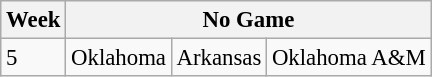<table class="wikitable" style="font-size:95%">
<tr>
<th>Week</th>
<th colspan="10">No Game</th>
</tr>
<tr>
<td>5</td>
<td>Oklahoma</td>
<td>Arkansas</td>
<td>Oklahoma A&M</td>
</tr>
</table>
